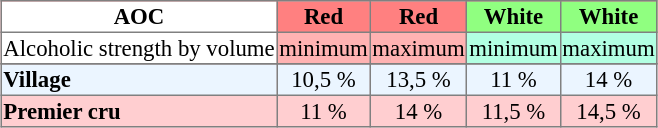<table bgcolor="#FF8080 cellpadding="3" cellspacing="0" border="1" style="font-size: 95%; border: gray solid 1px; border-collapse: collapse; margin: 1em auto;">
<tr bgcolor="#FF8080">
<td bgcolor="#FFFFFF" align="center"><strong>AOC</strong></td>
<td align="center"><strong>Red</strong></td>
<td align="center"><strong>Red</strong></td>
<td bgcolor="#90FF80" align="center"><strong>White</strong></td>
<td bgcolor="#90FF80" align="center"><strong>White</strong></td>
</tr>
<tr bgcolor="#FFB2B2">
<td bgcolor="#FFFFFF" align="center">Alcoholic strength by volume</td>
<td align="center">minimum</td>
<td align="center">maximum</td>
<td bgcolor="#B2FFE2" align="center">minimum</td>
<td bgcolor="#B2FFE2" align="center">maximum</td>
</tr>
<tr>
</tr>
<tr bgcolor="#EBF5FF">
<td><strong>Village</strong></td>
<td align="center">10,5 %</td>
<td align="center">13,5 %</td>
<td align="center">11 %</td>
<td align="center">14 %</td>
</tr>
<tr>
<td><strong>Premier cru</strong></td>
<td align="center">11 %</td>
<td align="center">14 %</td>
<td align="center">11,5 %</td>
<td align="center">14,5 %</td>
</tr>
</table>
